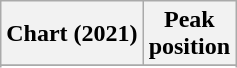<table class="wikitable sortable plainrowheaders" style="text-align:center">
<tr>
<th scope="col">Chart (2021)</th>
<th scope="col">Peak<br>position</th>
</tr>
<tr>
</tr>
<tr>
</tr>
</table>
